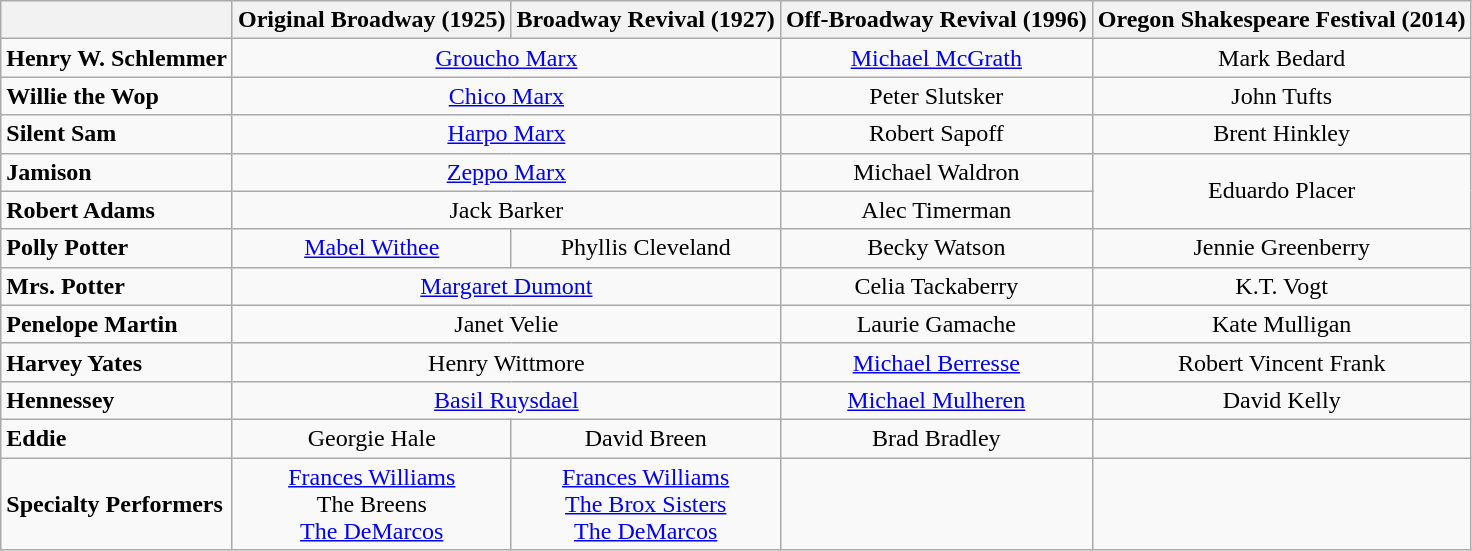<table class="wikitable">
<tr>
<th></th>
<th>Original Broadway (1925)</th>
<th>Broadway Revival (1927)</th>
<th>Off-Broadway Revival (1996)</th>
<th>Oregon Shakespeare Festival (2014)</th>
</tr>
<tr>
<td><strong>Henry W. Schlemmer</strong></td>
<td style="text-align:center;" colspan="2"><a href='#'>Groucho Marx</a></td>
<td style="text-align:center;"><a href='#'>Michael McGrath</a></td>
<td style="text-align:center;">Mark Bedard</td>
</tr>
<tr>
<td><strong>Willie the Wop</strong></td>
<td style="text-align:center;" colspan="2"><a href='#'>Chico Marx</a></td>
<td style="text-align:center;">Peter Slutsker</td>
<td style="text-align:center;">John Tufts</td>
</tr>
<tr>
<td><strong>Silent Sam</strong></td>
<td style="text-align:center;" colspan="2"><a href='#'>Harpo Marx</a></td>
<td style="text-align:center;">Robert Sapoff</td>
<td style="text-align:center;">Brent Hinkley</td>
</tr>
<tr>
<td><strong>Jamison</strong></td>
<td style="text-align:center;" colspan="2"><a href='#'>Zeppo Marx</a></td>
<td style="text-align:center;">Michael Waldron</td>
<td style="text-align:center;" rowspan="2">Eduardo Placer</td>
</tr>
<tr>
<td><strong>Robert Adams</strong></td>
<td style="text-align:center;" colspan="2">Jack Barker</td>
<td style="text-align:center;">Alec Timerman</td>
</tr>
<tr>
<td><strong>Polly Potter</strong></td>
<td style="text-align:center;"><a href='#'>Mabel Withee</a></td>
<td style="text-align:center;">Phyllis Cleveland</td>
<td style="text-align:center;">Becky Watson</td>
<td style="text-align:center;">Jennie Greenberry</td>
</tr>
<tr>
<td><strong>Mrs. Potter</strong></td>
<td style="text-align:center;" colspan="2"><a href='#'>Margaret Dumont</a></td>
<td style="text-align:center;">Celia Tackaberry</td>
<td style="text-align:center;">K.T. Vogt</td>
</tr>
<tr>
<td><strong>Penelope Martin</strong></td>
<td style="text-align:center;" colspan="2">Janet Velie</td>
<td style="text-align:center;">Laurie Gamache</td>
<td style="text-align:center;">Kate Mulligan</td>
</tr>
<tr>
<td><strong>Harvey Yates</strong></td>
<td style="text-align:center;" colspan="2">Henry Wittmore</td>
<td style="text-align:center;"><a href='#'>Michael Berresse</a></td>
<td style="text-align:center;">Robert Vincent Frank</td>
</tr>
<tr>
<td><strong>Hennessey</strong></td>
<td style="text-align:center;" colspan="2"><a href='#'>Basil Ruysdael</a></td>
<td style="text-align:center;"><a href='#'>Michael Mulheren</a></td>
<td style="text-align:center;">David Kelly</td>
</tr>
<tr>
<td><strong>Eddie</strong></td>
<td style="text-align:center;">Georgie Hale</td>
<td style="text-align:center;">David Breen</td>
<td style="text-align:center;">Brad Bradley</td>
<td></td>
</tr>
<tr>
<td><strong>Specialty Performers</strong></td>
<td style="text-align:center;"><a href='#'>Frances Williams</a><br>The Breens<br>
<a href='#'>The DeMarcos</a></td>
<td style="text-align:center;"><a href='#'>Frances Williams</a><br><a href='#'>The Brox Sisters</a><br><a href='#'>The DeMarcos</a></td>
<td></td>
<td></td>
</tr>
</table>
